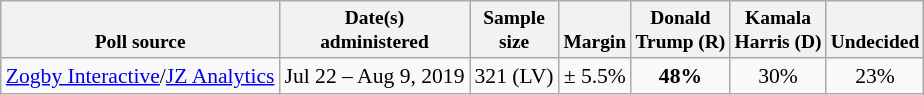<table class="wikitable" style="font-size:90%;text-align:center;">
<tr style="vertical-align:bottom; font-size:90%;">
<th>Poll source</th>
<th>Date(s)<br>administered</th>
<th>Sample<br>size</th>
<th>Margin<br></th>
<th>Donald<br>Trump (R)</th>
<th>Kamala<br>Harris (D)</th>
<th>Undecided</th>
</tr>
<tr>
<td style="text-align:left;"><a href='#'>Zogby Interactive</a>/<a href='#'>JZ Analytics</a></td>
<td>Jul 22 – Aug 9, 2019</td>
<td>321 (LV)</td>
<td>± 5.5%</td>
<td><strong>48%</strong></td>
<td>30%</td>
<td>23%</td>
</tr>
</table>
